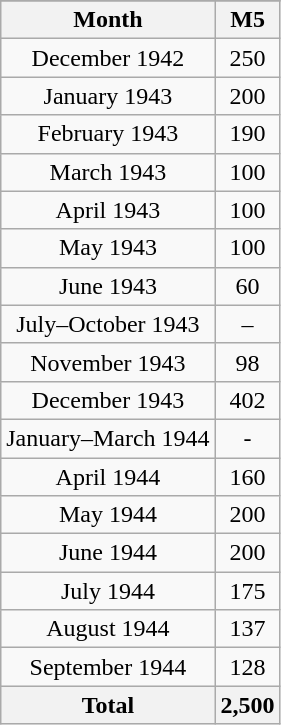<table class="wikitable">
<tr style="vertical-align:top; text-align:center; ">
</tr>
<tr style="vertical-align:top; text-align:center;">
<th>Month</th>
<th>M5</th>
</tr>
<tr style="vertical-align:top; text-align:center;">
<td>December 1942</td>
<td>250</td>
</tr>
<tr style="vertical-align:top; text-align:center;">
<td>January 1943</td>
<td>200</td>
</tr>
<tr style="vertical-align:top; text-align:center;">
<td>February 1943</td>
<td>190</td>
</tr>
<tr style="vertical-align:top; text-align:center;">
<td>March 1943</td>
<td>100</td>
</tr>
<tr style="vertical-align:top; text-align:center;">
<td>April 1943</td>
<td>100</td>
</tr>
<tr style="vertical-align:top; text-align:center;">
<td>May 1943</td>
<td>100</td>
</tr>
<tr style="vertical-align:top; text-align:center;">
<td>June 1943</td>
<td>60</td>
</tr>
<tr style="vertical-align:top; text-align:center;">
<td>July–October 1943</td>
<td>–</td>
</tr>
<tr style="vertical-align:top; text-align:center;">
<td>November 1943</td>
<td>98</td>
</tr>
<tr style="vertical-align:top; text-align:center;">
<td>December 1943</td>
<td>402</td>
</tr>
<tr style="vertical-align:top; text-align:center;">
<td>January–March 1944</td>
<td>-</td>
</tr>
<tr style="vertical-align:top; text-align:center;">
<td>April 1944</td>
<td>160</td>
</tr>
<tr style="vertical-align:top; text-align:center;">
<td>May 1944</td>
<td>200</td>
</tr>
<tr style="vertical-align:top; text-align:center;">
<td>June 1944</td>
<td>200</td>
</tr>
<tr style="vertical-align:top; text-align:center;">
<td>July 1944</td>
<td>175</td>
</tr>
<tr style="vertical-align:top; text-align:center;">
<td>August 1944</td>
<td>137</td>
</tr>
<tr style="vertical-align:top; text-align:center;">
<td>September 1944</td>
<td>128</td>
</tr>
<tr style="vertical-align:top; text-align:center;">
<th>Total</th>
<th>2,500</th>
</tr>
</table>
